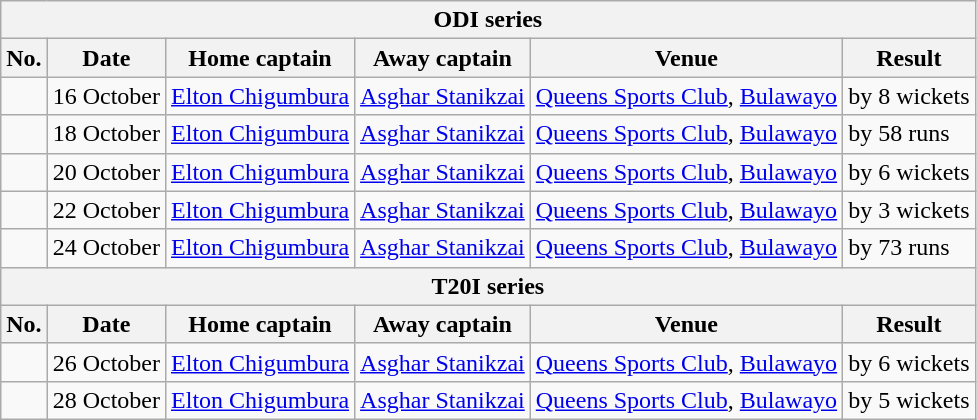<table class="wikitable">
<tr>
<th colspan="9">ODI series</th>
</tr>
<tr>
<th>No.</th>
<th>Date</th>
<th>Home captain</th>
<th>Away captain</th>
<th>Venue</th>
<th>Result</th>
</tr>
<tr>
<td></td>
<td>16 October</td>
<td><a href='#'>Elton Chigumbura</a></td>
<td><a href='#'>Asghar Stanikzai</a></td>
<td><a href='#'>Queens Sports Club</a>, <a href='#'>Bulawayo</a></td>
<td> by 8 wickets</td>
</tr>
<tr>
<td></td>
<td>18 October</td>
<td><a href='#'>Elton Chigumbura</a></td>
<td><a href='#'>Asghar Stanikzai</a></td>
<td><a href='#'>Queens Sports Club</a>, <a href='#'>Bulawayo</a></td>
<td> by 58 runs</td>
</tr>
<tr>
<td></td>
<td>20 October</td>
<td><a href='#'>Elton Chigumbura</a></td>
<td><a href='#'>Asghar Stanikzai</a></td>
<td><a href='#'>Queens Sports Club</a>, <a href='#'>Bulawayo</a></td>
<td> by 6 wickets</td>
</tr>
<tr>
<td></td>
<td>22 October</td>
<td><a href='#'>Elton Chigumbura</a></td>
<td><a href='#'>Asghar Stanikzai</a></td>
<td><a href='#'>Queens Sports Club</a>, <a href='#'>Bulawayo</a></td>
<td> by 3 wickets</td>
</tr>
<tr>
<td></td>
<td>24 October</td>
<td><a href='#'>Elton Chigumbura</a></td>
<td><a href='#'>Asghar Stanikzai</a></td>
<td><a href='#'>Queens Sports Club</a>, <a href='#'>Bulawayo</a></td>
<td> by 73 runs</td>
</tr>
<tr>
<th colspan="9">T20I series</th>
</tr>
<tr>
<th>No.</th>
<th>Date</th>
<th>Home captain</th>
<th>Away captain</th>
<th>Venue</th>
<th>Result</th>
</tr>
<tr>
<td></td>
<td>26 October</td>
<td><a href='#'>Elton Chigumbura</a></td>
<td><a href='#'>Asghar Stanikzai</a></td>
<td><a href='#'>Queens Sports Club</a>, <a href='#'>Bulawayo</a></td>
<td> by 6 wickets</td>
</tr>
<tr>
<td></td>
<td>28 October</td>
<td><a href='#'>Elton Chigumbura</a></td>
<td><a href='#'>Asghar Stanikzai</a></td>
<td><a href='#'>Queens Sports Club</a>, <a href='#'>Bulawayo</a></td>
<td> by 5 wickets</td>
</tr>
</table>
